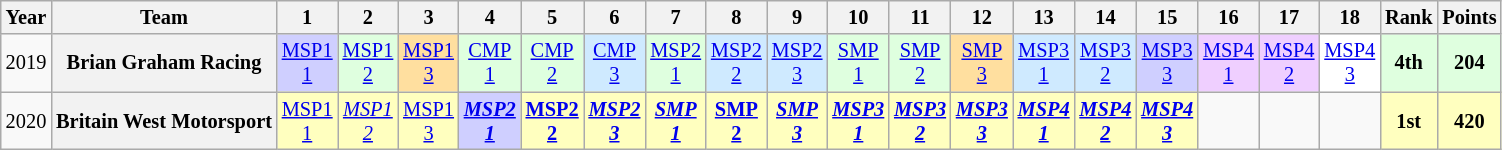<table class="wikitable" style="text-align:center; font-size:85%">
<tr>
<th>Year</th>
<th>Team</th>
<th>1</th>
<th>2</th>
<th>3</th>
<th>4</th>
<th>5</th>
<th>6</th>
<th>7</th>
<th>8</th>
<th>9</th>
<th>10</th>
<th>11</th>
<th>12</th>
<th>13</th>
<th>14</th>
<th>15</th>
<th>16</th>
<th>17</th>
<th>18</th>
<th>Rank</th>
<th>Points</th>
</tr>
<tr>
<td>2019</td>
<th nowrap>Brian Graham Racing</th>
<td style="background:#CFCFFF;"><a href='#'>MSP1<br>1</a><br></td>
<td style="background:#DFFFDF;"><a href='#'>MSP1<br>2</a><br></td>
<td style="background:#FFDF9F;"><a href='#'>MSP1<br>3</a><br></td>
<td style="background:#DFFFDF;"><a href='#'>CMP<br>1</a><br></td>
<td style="background:#DFFFDF;"><a href='#'>CMP<br>2</a><br></td>
<td style="background:#CFEAFF;"><a href='#'>CMP<br>3</a><br></td>
<td style="background:#DFFFDF;"><a href='#'>MSP2<br>1</a><br></td>
<td style="background:#CFEAFF;"><a href='#'>MSP2<br>2</a><br></td>
<td style="background:#CFEAFF;"><a href='#'>MSP2<br>3</a><br></td>
<td style="background:#DFFFDF;"><a href='#'>SMP<br>1</a><br></td>
<td style="background:#DFFFDF;"><a href='#'>SMP<br>2</a><br></td>
<td style="background:#FFDF9F;"><a href='#'>SMP<br>3</a><br></td>
<td style="background:#CFEAFF;"><a href='#'>MSP3<br>1</a><br></td>
<td style="background:#CFEAFF;"><a href='#'>MSP3<br>2</a><br></td>
<td style="background:#CFCFFF;"><a href='#'>MSP3<br>3</a><br></td>
<td style="background:#EFCFFF;"><a href='#'>MSP4<br>1</a><br></td>
<td style="background:#EFCFFF;"><a href='#'>MSP4<br>2</a><br></td>
<td style="background:#FFFFFF;"><a href='#'>MSP4<br>3</a><br></td>
<th style="background:#DFFFDF;">4th</th>
<th style="background:#DFFFDF;">204</th>
</tr>
<tr>
<td>2020</td>
<th nowrap>Britain West Motorsport</th>
<td style="background:#FFFFBF;"><a href='#'>MSP1<br>1</a><br></td>
<td style="background:#FFFFBF;"><em><a href='#'>MSP1<br>2</a></em><br></td>
<td style="background:#FFFFBF;"><a href='#'>MSP1<br>3</a><br></td>
<td style="background:#CFCFFF;"><strong><em><a href='#'>MSP2<br>1</a></em></strong><br></td>
<td style="background:#FFFFBF;"><strong><a href='#'>MSP2<br>2</a></strong><br></td>
<td style="background:#FFFFBF;"><strong><em><a href='#'>MSP2<br>3</a></em></strong><br></td>
<td style="background:#FFFFBF;"><strong><em><a href='#'>SMP<br>1</a></em></strong><br></td>
<td style="background:#FFFFBF;"><strong><a href='#'>SMP<br>2</a></strong><br></td>
<td style="background:#FFFFBF;"><strong><em><a href='#'>SMP<br>3</a></em></strong><br></td>
<td style="background:#FFFFBF;"><strong><em><a href='#'>MSP3<br>1</a></em></strong><br></td>
<td style="background:#FFFFBF;"><strong><em><a href='#'>MSP3<br>2</a></em></strong><br></td>
<td style="background:#FFFFBF;"><strong><em><a href='#'>MSP3<br>3</a></em></strong><br></td>
<td style="background:#FFFFBF;"><strong><em><a href='#'>MSP4<br>1</a></em></strong><br></td>
<td style="background:#FFFFBF;"><strong><em><a href='#'>MSP4<br>2</a></em></strong><br></td>
<td style="background:#FFFFBF;"><strong><em><a href='#'>MSP4<br>3</a></em></strong><br></td>
<td></td>
<td></td>
<td></td>
<th style="background:#FFFFBF;">1st</th>
<th style="background:#FFFFBF;">420</th>
</tr>
</table>
